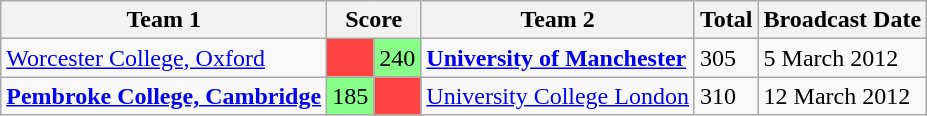<table class="wikitable" border="1">
<tr>
<th>Team 1</th>
<th colspan=2>Score</th>
<th>Team 2</th>
<th>Total</th>
<th>Broadcast Date</th>
</tr>
<tr>
<td><a href='#'>Worcester College, Oxford</a></td>
<td style="background:#ff4444"></td>
<td style="background:#88ff88">240</td>
<td><strong><a href='#'>University of Manchester</a></strong></td>
<td>305</td>
<td>5 March 2012</td>
</tr>
<tr>
<td><strong><a href='#'>Pembroke College, Cambridge</a></strong></td>
<td style="background:#88ff88">185</td>
<td style="background:#ff4444"></td>
<td><a href='#'>University College London</a></td>
<td>310</td>
<td>12 March 2012</td>
</tr>
</table>
